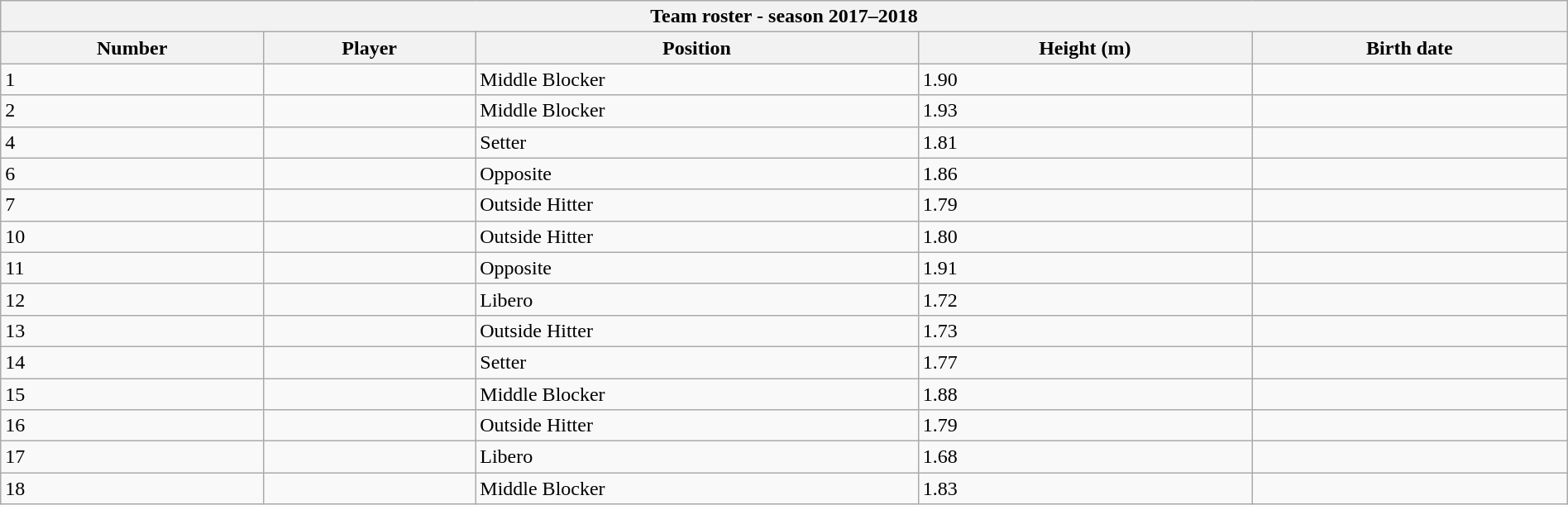<table class="wikitable collapsible collapsed" style="width:100%;">
<tr>
<th colspan=6><strong>Team roster - season 2017–2018</strong></th>
</tr>
<tr>
<th>Number</th>
<th>Player</th>
<th>Position</th>
<th>Height (m)</th>
<th>Birth date</th>
</tr>
<tr>
<td>1</td>
<td align=left> </td>
<td>Middle Blocker</td>
<td>1.90</td>
<td align=right></td>
</tr>
<tr>
<td>2</td>
<td align=left> </td>
<td>Middle Blocker</td>
<td>1.93</td>
<td align=right></td>
</tr>
<tr>
<td>4</td>
<td align=left> </td>
<td>Setter</td>
<td>1.81</td>
<td align=right></td>
</tr>
<tr>
<td>6</td>
<td align=left> </td>
<td>Opposite</td>
<td>1.86</td>
<td align=right></td>
</tr>
<tr>
<td>7</td>
<td align=left> </td>
<td>Outside Hitter</td>
<td>1.79</td>
<td align=right></td>
</tr>
<tr>
<td>10</td>
<td align=left> </td>
<td>Outside Hitter</td>
<td>1.80</td>
<td align=right></td>
</tr>
<tr>
<td>11</td>
<td align=left> </td>
<td>Opposite</td>
<td>1.91</td>
<td align=right></td>
</tr>
<tr>
<td>12</td>
<td align=left> </td>
<td>Libero</td>
<td>1.72</td>
<td align=right></td>
</tr>
<tr>
<td>13</td>
<td align=left> </td>
<td>Outside Hitter</td>
<td>1.73</td>
<td align=right></td>
</tr>
<tr>
<td>14</td>
<td align=left> </td>
<td>Setter</td>
<td>1.77</td>
<td align=right></td>
</tr>
<tr>
<td>15</td>
<td align=left> </td>
<td>Middle Blocker</td>
<td>1.88</td>
<td align=right></td>
</tr>
<tr>
<td>16</td>
<td align=left> </td>
<td>Outside Hitter</td>
<td>1.79</td>
<td align=right></td>
</tr>
<tr>
<td>17</td>
<td align=left> </td>
<td>Libero</td>
<td>1.68</td>
<td align=right></td>
</tr>
<tr>
<td>18</td>
<td align=left> </td>
<td>Middle Blocker</td>
<td>1.83</td>
<td align=right></td>
</tr>
</table>
